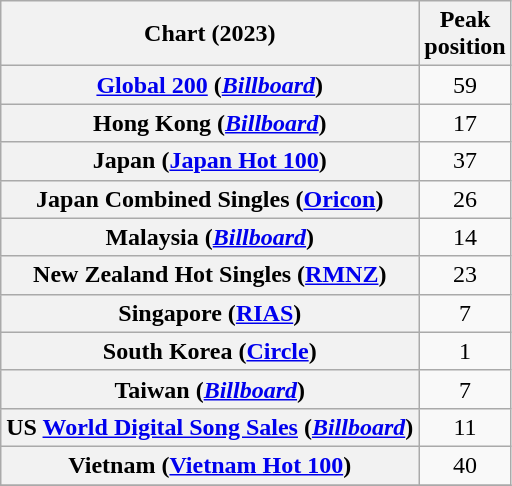<table class="wikitable sortable plainrowheaders" style="text-align:center">
<tr>
<th scope="col">Chart (2023)</th>
<th scope="col">Peak<br>position</th>
</tr>
<tr>
<th scope="row"><a href='#'>Global 200</a> (<em><a href='#'>Billboard</a></em>)</th>
<td>59</td>
</tr>
<tr>
<th scope="row">Hong Kong (<em><a href='#'>Billboard</a></em>)</th>
<td>17</td>
</tr>
<tr>
<th scope="row">Japan (<a href='#'>Japan Hot 100</a>)</th>
<td>37</td>
</tr>
<tr>
<th scope="row">Japan Combined Singles (<a href='#'>Oricon</a>)</th>
<td>26</td>
</tr>
<tr>
<th scope="row">Malaysia (<em><a href='#'>Billboard</a></em>)</th>
<td>14</td>
</tr>
<tr>
<th scope="row">New Zealand Hot Singles (<a href='#'>RMNZ</a>)</th>
<td>23</td>
</tr>
<tr>
<th scope="row">Singapore (<a href='#'>RIAS</a>)</th>
<td>7</td>
</tr>
<tr>
<th scope="row">South Korea (<a href='#'>Circle</a>)</th>
<td>1</td>
</tr>
<tr>
<th scope="row">Taiwan (<em><a href='#'>Billboard</a></em>)</th>
<td>7</td>
</tr>
<tr>
<th scope="row">US <a href='#'>World Digital Song Sales</a> (<em><a href='#'>Billboard</a></em>)</th>
<td>11</td>
</tr>
<tr>
<th scope="row">Vietnam (<a href='#'>Vietnam Hot 100</a>)</th>
<td>40</td>
</tr>
<tr>
</tr>
</table>
